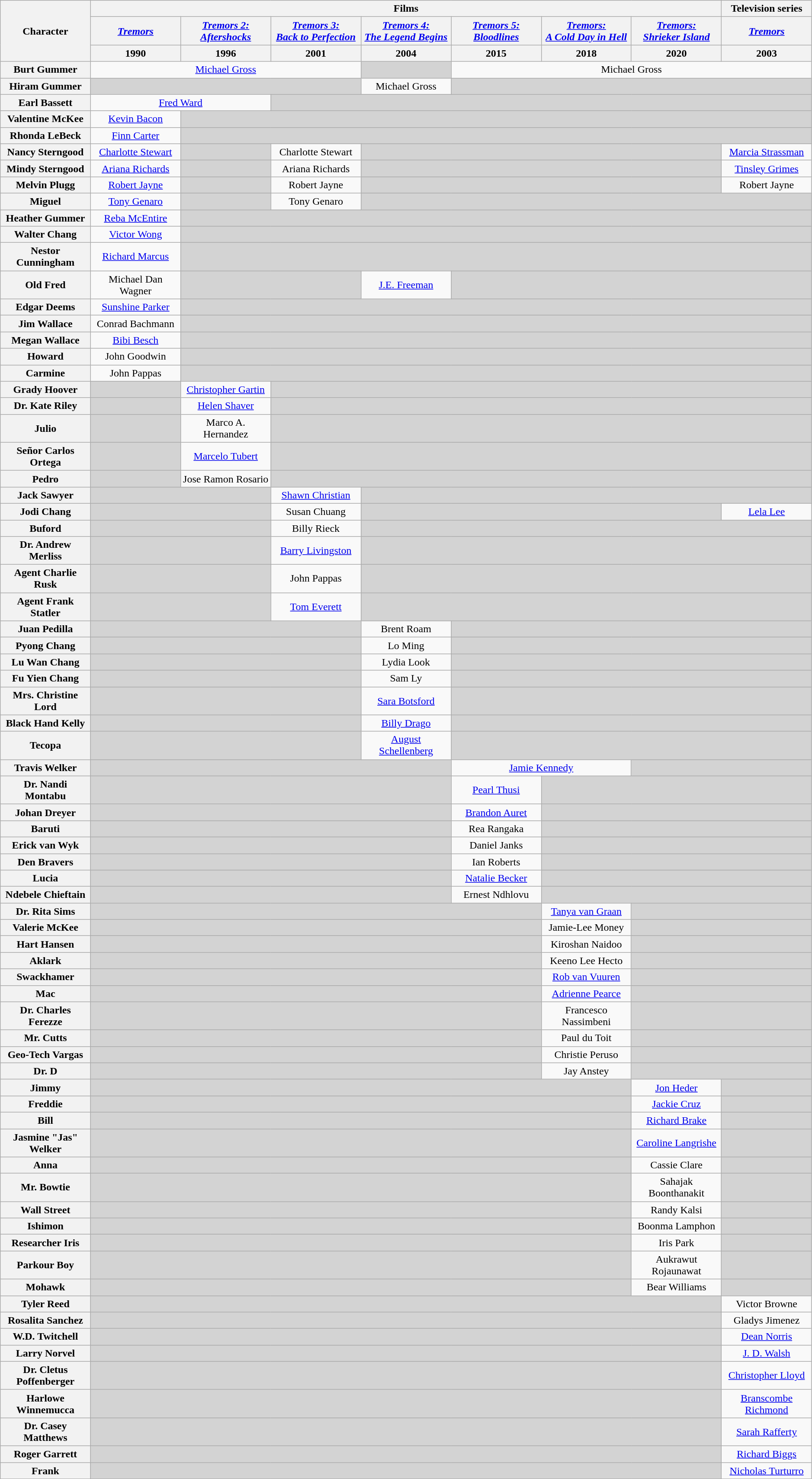<table class="wikitable" style="text-align:center; width:99%;">
<tr>
<th rowspan="3" style="width:10%;">Character</th>
<th colspan="7" style="text-align:center;">Films</th>
<th style="text-align:center;">Television series</th>
</tr>
<tr>
<th style="text-align:center; width:10%;"><em><a href='#'>Tremors</a></em></th>
<th style="text-align:center; width:10%;"><em><a href='#'>Tremors 2: <br>Aftershocks</a></em></th>
<th style="text-align:center; width:10%;"><em><a href='#'>Tremors 3: <br>Back to Perfection</a></em></th>
<th style="text-align:center; width:10%;"><em><a href='#'>Tremors 4: <br>The Legend Begins</a></em></th>
<th style="text-align:center; width:10%;"><em><a href='#'>Tremors 5: <br>Bloodlines</a></em></th>
<th style="text-align:center; width:10%;"><em><a href='#'>Tremors: <br>A Cold Day in Hell</a></em></th>
<th style="text-align:center; width:10%;"><em><a href='#'>Tremors: <br>Shrieker Island</a></em></th>
<th style="text-align:center; width:10%;"><em><a href='#'>Tremors</a></em></th>
</tr>
<tr>
<th>1990</th>
<th>1996</th>
<th>2001</th>
<th>2004</th>
<th>2015</th>
<th>2018</th>
<th>2020</th>
<th>2003</th>
</tr>
<tr>
<th>Burt Gummer</th>
<td colspan="3"><a href='#'>Michael Gross</a></td>
<td style="background:lightgrey;"></td>
<td colspan="4">Michael Gross</td>
</tr>
<tr>
<th>Hiram Gummer</th>
<td colspan="3" style="background:lightgrey;"></td>
<td>Michael Gross</td>
<td colspan="4" style="background:lightgrey;"></td>
</tr>
<tr>
<th>Earl Bassett</th>
<td colspan="2"><a href='#'>Fred Ward</a></td>
<td colspan="6" style="background:lightgrey;"></td>
</tr>
<tr>
<th>Valentine McKee</th>
<td><a href='#'>Kevin Bacon</a></td>
<td colspan="7" style="background:lightgrey;"></td>
</tr>
<tr>
<th>Rhonda LeBeck</th>
<td><a href='#'>Finn Carter</a></td>
<td colspan="7" style="background:lightgrey;"></td>
</tr>
<tr>
<th>Nancy Sterngood</th>
<td><a href='#'>Charlotte Stewart</a></td>
<td style="background:lightgrey;"></td>
<td>Charlotte Stewart</td>
<td colspan="4" style="background:lightgrey;"></td>
<td><a href='#'>Marcia Strassman</a></td>
</tr>
<tr>
<th>Mindy Sterngood</th>
<td><a href='#'>Ariana Richards</a></td>
<td style="background:lightgrey;"></td>
<td>Ariana Richards</td>
<td colspan="4" style="background:lightgrey;"></td>
<td><a href='#'>Tinsley Grimes</a></td>
</tr>
<tr>
<th>Melvin Plugg</th>
<td><a href='#'>Robert Jayne</a></td>
<td style="background:lightgrey;"></td>
<td>Robert Jayne</td>
<td colspan="4" style="background:lightgrey;"></td>
<td>Robert Jayne</td>
</tr>
<tr>
<th>Miguel</th>
<td><a href='#'>Tony Genaro</a></td>
<td style="background:lightgrey;"></td>
<td>Tony Genaro</td>
<td colspan="5" style="background:lightgrey;"></td>
</tr>
<tr>
<th>Heather Gummer</th>
<td><a href='#'>Reba McEntire</a></td>
<td colspan="7" style="background:lightgrey;"></td>
</tr>
<tr>
<th>Walter Chang</th>
<td><a href='#'>Victor Wong</a></td>
<td colspan="7" style="background:lightgrey;"></td>
</tr>
<tr>
<th>Nestor Cunningham</th>
<td><a href='#'>Richard Marcus</a></td>
<td colspan="7" style="background:lightgrey;"></td>
</tr>
<tr>
<th>Old Fred</th>
<td>Michael Dan Wagner</td>
<td colspan="2" style="background:lightgrey;"></td>
<td><a href='#'>J.E. Freeman</a></td>
<td colspan="4" style="background:lightgrey;"></td>
</tr>
<tr>
<th>Edgar Deems</th>
<td><a href='#'>Sunshine Parker</a></td>
<td colspan="7" style="background:lightgrey;"></td>
</tr>
<tr>
<th>Jim Wallace</th>
<td>Conrad Bachmann</td>
<td colspan="7" style="background:lightgrey;"></td>
</tr>
<tr>
<th>Megan Wallace</th>
<td><a href='#'>Bibi Besch</a></td>
<td colspan="7" style="background:lightgrey;"></td>
</tr>
<tr>
<th>Howard</th>
<td>John Goodwin</td>
<td colspan="7" style="background:lightgrey;"></td>
</tr>
<tr>
<th>Carmine</th>
<td>John Pappas</td>
<td colspan="7" style="background:lightgrey;"></td>
</tr>
<tr>
<th>Grady Hoover</th>
<td style="background:lightgrey;"></td>
<td><a href='#'>Christopher Gartin</a></td>
<td colspan="6" style="background:lightgrey;"></td>
</tr>
<tr>
<th>Dr. Kate Riley</th>
<td style="background:lightgrey;"></td>
<td><a href='#'>Helen Shaver</a></td>
<td colspan="6" style="background:lightgrey;"></td>
</tr>
<tr>
<th>Julio</th>
<td style="background:lightgrey;"></td>
<td>Marco A. Hernandez</td>
<td colspan="6" style="background:lightgrey;"></td>
</tr>
<tr>
<th>Señor Carlos Ortega</th>
<td style="background:lightgrey;"></td>
<td><a href='#'>Marcelo Tubert</a></td>
<td colspan="6" style="background:lightgrey;"></td>
</tr>
<tr>
<th>Pedro</th>
<td style="background:lightgrey;"></td>
<td>Jose Ramon Rosario</td>
<td colspan="6" style="background:lightgrey;"></td>
</tr>
<tr>
<th>Jack Sawyer</th>
<td colspan="2" style="background:lightgrey;"></td>
<td><a href='#'>Shawn Christian</a></td>
<td colspan="5" style="background:lightgrey;"></td>
</tr>
<tr>
<th>Jodi Chang</th>
<td colspan="2" style="background:lightgrey;"></td>
<td>Susan Chuang</td>
<td colspan="4" style="background:lightgrey;"></td>
<td><a href='#'>Lela Lee</a></td>
</tr>
<tr>
<th>Buford</th>
<td colspan="2" style="background:lightgrey;"></td>
<td>Billy Rieck</td>
<td colspan="5" style="background:lightgrey;"></td>
</tr>
<tr>
<th>Dr. Andrew Merliss</th>
<td colspan="2" style="background:lightgrey;"></td>
<td><a href='#'>Barry Livingston</a></td>
<td colspan="5" style="background:lightgrey;"></td>
</tr>
<tr>
<th>Agent Charlie Rusk</th>
<td colspan="2" style="background:lightgrey;"></td>
<td>John Pappas</td>
<td colspan="5" style="background:lightgrey;"></td>
</tr>
<tr>
<th>Agent Frank Statler</th>
<td colspan="2" style="background:lightgrey;"></td>
<td><a href='#'>Tom Everett</a></td>
<td colspan="5" style="background:lightgrey;"></td>
</tr>
<tr>
<th>Juan Pedilla</th>
<td colspan="3" style="background:lightgrey;"></td>
<td>Brent Roam</td>
<td colspan="4" style="background:lightgrey;"></td>
</tr>
<tr>
<th>Pyong Chang</th>
<td colspan="3" style="background:lightgrey;"></td>
<td>Lo Ming</td>
<td colspan="4" style="background:lightgrey;"></td>
</tr>
<tr>
<th>Lu Wan Chang</th>
<td colspan="3" style="background:lightgrey;"></td>
<td>Lydia Look</td>
<td colspan="4" style="background:lightgrey;"></td>
</tr>
<tr>
<th>Fu Yien Chang</th>
<td colspan="3" style="background:lightgrey;"></td>
<td>Sam Ly</td>
<td colspan="4" style="background:lightgrey;"></td>
</tr>
<tr>
<th>Mrs. Christine Lord</th>
<td colspan="3" style="background:lightgrey;"></td>
<td><a href='#'>Sara Botsford</a></td>
<td colspan="4" style="background:lightgrey;"></td>
</tr>
<tr>
<th>Black Hand Kelly</th>
<td colspan="3" style="background:lightgrey;"></td>
<td><a href='#'>Billy Drago</a></td>
<td colspan="4" style="background:lightgrey;"></td>
</tr>
<tr>
<th>Tecopa</th>
<td colspan="3" style="background:lightgrey;"></td>
<td><a href='#'>August Schellenberg</a></td>
<td colspan="4" style="background:lightgrey;"></td>
</tr>
<tr>
<th>Travis Welker</th>
<td colspan="4" style="background:lightgrey;"></td>
<td colspan="2"><a href='#'>Jamie Kennedy</a></td>
<th colspan="2" style="background:lightgrey;"></th>
</tr>
<tr>
<th>Dr. Nandi Montabu</th>
<th colspan="4" style="background:lightgrey;"></th>
<td><a href='#'>Pearl Thusi</a></td>
<th colspan="3" style="background:lightgrey;"></th>
</tr>
<tr>
<th>Johan Dreyer</th>
<th colspan="4" style="background:lightgrey;"></th>
<td><a href='#'>Brandon Auret</a></td>
<th colspan="3" style="background:lightgrey;"></th>
</tr>
<tr>
<th>Baruti</th>
<th colspan="4" style="background:lightgrey;"></th>
<td>Rea Rangaka</td>
<th colspan="3" style="background:lightgrey;"></th>
</tr>
<tr>
<th>Erick van Wyk</th>
<th colspan="4" style="background:lightgrey;"></th>
<td>Daniel Janks</td>
<th colspan="3" style="background:lightgrey;"></th>
</tr>
<tr>
<th>Den Bravers</th>
<th colspan="4" style="background:lightgrey;"></th>
<td>Ian Roberts</td>
<th colspan="3" style="background:lightgrey;"></th>
</tr>
<tr>
<th>Lucia</th>
<td colspan="4" style="background:lightgrey;"></td>
<td><a href='#'>Natalie Becker</a></td>
<td colspan="3" style="background:lightgrey;"></td>
</tr>
<tr>
<th>Ndebele Chieftain</th>
<td colspan="4" style="background:lightgrey;"></td>
<td>Ernest Ndhlovu</td>
<td colspan="3" style="background:lightgrey;"></td>
</tr>
<tr>
<th>Dr. Rita Sims</th>
<td colspan="5" style="background:lightgrey;"></td>
<td><a href='#'>Tanya van Graan</a></td>
<td colspan="2" style="background:lightgrey;"></td>
</tr>
<tr>
<th>Valerie McKee</th>
<td colspan="5" style="background:lightgrey;"></td>
<td>Jamie-Lee Money</td>
<td colspan="2" style="background:lightgrey;"></td>
</tr>
<tr>
<th>Hart Hansen</th>
<td colspan="5" style="background:lightgrey;"></td>
<td>Kiroshan Naidoo</td>
<td colspan="2" style="background:lightgrey;"></td>
</tr>
<tr>
<th>Aklark</th>
<td colspan="5" style="background:lightgrey;"></td>
<td>Keeno Lee Hecto</td>
<td colspan="2" style="background:lightgrey;"></td>
</tr>
<tr>
<th>Swackhamer</th>
<td colspan="5" style="background:lightgrey;"></td>
<td><a href='#'>Rob van Vuuren</a></td>
<td colspan="2" style="background:lightgrey;"></td>
</tr>
<tr>
<th>Mac</th>
<td colspan="5" style="background:lightgrey;"></td>
<td><a href='#'>Adrienne Pearce</a></td>
<td colspan="2" style="background:lightgrey;"></td>
</tr>
<tr>
<th>Dr. Charles Ferezze</th>
<td colspan="5" style="background:lightgrey;"></td>
<td>Francesco Nassimbeni</td>
<td colspan="2" style="background:lightgrey;"></td>
</tr>
<tr>
<th>Mr. Cutts</th>
<td colspan="5" style="background:lightgrey;"></td>
<td>Paul du Toit</td>
<td colspan="2" style="background:lightgrey;"></td>
</tr>
<tr>
<th>Geo-Tech Vargas</th>
<td colspan="5" style="background:lightgrey;"></td>
<td>Christie Peruso</td>
<td colspan="2" style="background:lightgrey;"></td>
</tr>
<tr>
<th>Dr. D</th>
<td colspan="5" style="background:lightgrey;"></td>
<td>Jay Anstey</td>
<td colspan="2" style="background:lightgrey;"></td>
</tr>
<tr>
<th>Jimmy</th>
<td colspan="6" style="background:lightgrey;"></td>
<td><a href='#'>Jon Heder</a></td>
<td style="background:lightgrey;"></td>
</tr>
<tr>
<th>Freddie</th>
<td colspan="6" style="background:lightgrey;"></td>
<td><a href='#'>Jackie Cruz</a></td>
<td style="background:lightgrey;"></td>
</tr>
<tr>
<th>Bill</th>
<td colspan="6" style="background:lightgrey;"></td>
<td><a href='#'>Richard Brake</a></td>
<td style="background:lightgrey;"></td>
</tr>
<tr>
<th>Jasmine "Jas" Welker</th>
<td colspan="6" style="background:lightgrey;"></td>
<td><a href='#'>Caroline Langrishe</a></td>
<td style="background:lightgrey;"></td>
</tr>
<tr>
<th>Anna</th>
<td colspan="6" style="background:lightgrey;"></td>
<td>Cassie Clare</td>
<td style="background:lightgrey;"></td>
</tr>
<tr>
<th>Mr. Bowtie</th>
<td colspan="6" style="background:lightgrey;"></td>
<td>Sahajak Boonthanakit</td>
<td style="background:lightgrey;"></td>
</tr>
<tr>
<th>Wall Street</th>
<td colspan="6" style="background:lightgrey;"></td>
<td>Randy Kalsi</td>
<td style="background:lightgrey;"></td>
</tr>
<tr>
<th>Ishimon</th>
<td colspan="6" style="background:lightgrey;"></td>
<td>Boonma Lamphon</td>
<td style="background:lightgrey;"></td>
</tr>
<tr>
<th>Researcher Iris</th>
<td colspan="6" style="background:lightgrey;"></td>
<td>Iris Park</td>
<td style="background:lightgrey;"></td>
</tr>
<tr>
<th>Parkour Boy</th>
<td colspan="6" style="background:lightgrey;"></td>
<td>Aukrawut Rojaunawat</td>
<td style="background:lightgrey;"></td>
</tr>
<tr>
<th>Mohawk</th>
<td colspan="6" style="background:lightgrey;"></td>
<td>Bear Williams</td>
<td style="background:lightgrey;"></td>
</tr>
<tr>
<th>Tyler Reed</th>
<td colspan="7" style="background:lightgrey;"></td>
<td>Victor Browne</td>
</tr>
<tr>
<th>Rosalita Sanchez</th>
<td colspan="7" style="background:lightgrey;"></td>
<td>Gladys Jimenez</td>
</tr>
<tr>
<th>W.D. Twitchell</th>
<td colspan="7" style="background:lightgrey;"></td>
<td><a href='#'>Dean Norris</a></td>
</tr>
<tr>
<th>Larry Norvel</th>
<td colspan="7" style="background:lightgrey;"></td>
<td><a href='#'>J. D. Walsh</a></td>
</tr>
<tr>
<th>Dr. Cletus Poffenberger</th>
<td colspan="7" style="background:lightgrey;"></td>
<td><a href='#'>Christopher Lloyd</a></td>
</tr>
<tr>
<th>Harlowe Winnemucca</th>
<td colspan="7" style="background:lightgrey;"></td>
<td><a href='#'>Branscombe Richmond</a></td>
</tr>
<tr>
<th>Dr. Casey Matthews</th>
<td colspan="7" style="background:lightgrey;"></td>
<td><a href='#'>Sarah Rafferty</a></td>
</tr>
<tr>
<th>Roger Garrett</th>
<td colspan="7" style="background:lightgrey;"></td>
<td><a href='#'>Richard Biggs</a></td>
</tr>
<tr>
<th>Frank</th>
<td colspan="7" style="background:lightgrey;"></td>
<td><a href='#'>Nicholas Turturro</a></td>
</tr>
<tr>
</tr>
</table>
